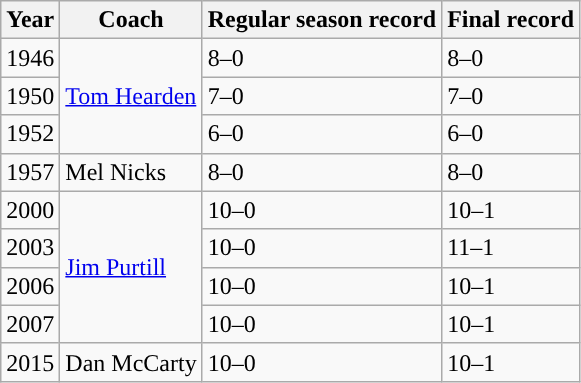<table class="wikitable">
<tr>
<th>Year</th>
<th>Coach</th>
<th>Regular season record</th>
<th>Final record</th>
</tr>
<tr>
<td>1946</td>
<td rowspan="3"><a href='#'>Tom Hearden</a></td>
<td>8–0</td>
<td>8–0</td>
</tr>
<tr>
<td>1950</td>
<td>7–0</td>
<td>7–0</td>
</tr>
<tr>
<td>1952</td>
<td>6–0</td>
<td>6–0</td>
</tr>
<tr>
<td>1957</td>
<td>Mel Nicks</td>
<td>8–0</td>
<td>8–0</td>
</tr>
<tr>
<td>2000</td>
<td rowspan="4"><a href='#'>Jim Purtill</a></td>
<td>10–0</td>
<td>10–1</td>
</tr>
<tr>
<td>2003</td>
<td>10–0</td>
<td>11–1</td>
</tr>
<tr>
<td>2006</td>
<td>10–0</td>
<td>10–1</td>
</tr>
<tr>
<td>2007</td>
<td>10–0</td>
<td>10–1</td>
</tr>
<tr>
<td>2015</td>
<td>Dan McCarty</td>
<td>10–0</td>
<td>10–1</td>
</tr>
</table>
